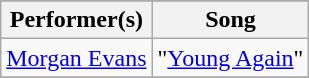<table class="wikitable" style="text-align:center;">
<tr>
</tr>
<tr>
<th>Performer(s)</th>
<th>Song</th>
</tr>
<tr>
<td><a href='#'>Morgan Evans</a></td>
<td>"<a href='#'>Young Again</a>"</td>
</tr>
<tr>
</tr>
</table>
